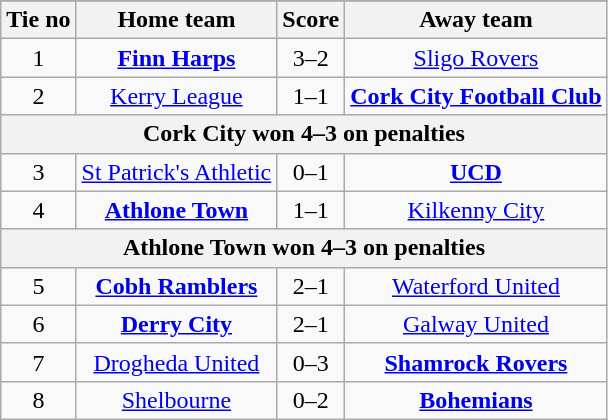<table class="wikitable" style="text-align: center">
<tr>
</tr>
<tr>
<th>Tie no</th>
<th>Home team</th>
<th>Score</th>
<th>Away team</th>
</tr>
<tr>
<td>1</td>
<td><strong><a href='#'>Finn Harps</a></strong></td>
<td>3–2</td>
<td><a href='#'>Sligo Rovers</a></td>
</tr>
<tr>
<td>2</td>
<td><a href='#'>Kerry League</a></td>
<td>1–1</td>
<td><strong><a href='#'>Cork City Football Club</a></strong></td>
</tr>
<tr>
<th colspan=4>Cork City won 4–3 on penalties</th>
</tr>
<tr>
<td>3</td>
<td><a href='#'>St Patrick's Athletic</a></td>
<td>0–1</td>
<td><strong><a href='#'>UCD</a></strong></td>
</tr>
<tr>
<td>4</td>
<td><strong><a href='#'>Athlone Town</a></strong></td>
<td>1–1</td>
<td><a href='#'>Kilkenny City</a></td>
</tr>
<tr>
<th colspan=4>Athlone Town won 4–3 on penalties</th>
</tr>
<tr>
<td>5</td>
<td><strong><a href='#'>Cobh Ramblers</a></strong></td>
<td>2–1</td>
<td><a href='#'>Waterford United</a></td>
</tr>
<tr>
<td>6</td>
<td><strong><a href='#'>Derry City</a></strong></td>
<td>2–1</td>
<td><a href='#'>Galway United</a></td>
</tr>
<tr>
<td>7</td>
<td><a href='#'>Drogheda United</a></td>
<td>0–3</td>
<td><strong><a href='#'>Shamrock Rovers</a></strong></td>
</tr>
<tr>
<td>8</td>
<td><a href='#'>Shelbourne</a></td>
<td>0–2</td>
<td><strong><a href='#'>Bohemians</a></strong></td>
</tr>
</table>
